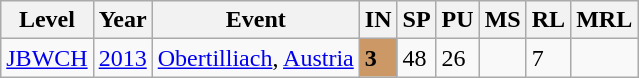<table class="wikitable sortable">
<tr>
<th>Level</th>
<th>Year</th>
<th>Event</th>
<th>IN</th>
<th>SP</th>
<th>PU</th>
<th>MS</th>
<th>RL</th>
<th>MRL</th>
</tr>
<tr>
<td><a href='#'>JBWCH</a></td>
<td><a href='#'>2013</a></td>
<td> <a href='#'>Obertilliach</a>, <a href='#'>Austria</a></td>
<td bgcolor="cc9966"><strong>3</strong></td>
<td>48</td>
<td>26</td>
<td></td>
<td>7</td>
<td></td>
</tr>
</table>
